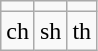<table class=wikitable>
<tr align=center>
<td></td>
<td></td>
<td></td>
</tr>
<tr align=center>
<td>ch</td>
<td>sh</td>
<td>th</td>
</tr>
</table>
